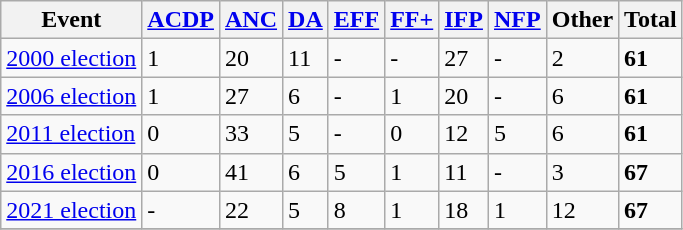<table class="wikitable">
<tr>
<th>Event</th>
<th><a href='#'>ACDP</a></th>
<th><a href='#'>ANC</a></th>
<th><a href='#'>DA</a></th>
<th><a href='#'>EFF</a></th>
<th><a href='#'>FF+</a></th>
<th><a href='#'>IFP</a></th>
<th><a href='#'>NFP</a></th>
<th>Other</th>
<th>Total</th>
</tr>
<tr>
<td><a href='#'>2000 election</a></td>
<td>1</td>
<td>20</td>
<td>11</td>
<td>-</td>
<td>-</td>
<td>27</td>
<td>-</td>
<td>2</td>
<td><strong>61</strong></td>
</tr>
<tr>
<td><a href='#'>2006 election</a></td>
<td>1</td>
<td>27</td>
<td>6</td>
<td>-</td>
<td>1</td>
<td>20</td>
<td>-</td>
<td>6</td>
<td><strong>61</strong></td>
</tr>
<tr>
<td><a href='#'>2011 election</a></td>
<td>0</td>
<td>33</td>
<td>5</td>
<td>-</td>
<td>0</td>
<td>12</td>
<td>5</td>
<td>6</td>
<td><strong>61</strong></td>
</tr>
<tr>
<td><a href='#'>2016 election</a></td>
<td>0</td>
<td>41</td>
<td>6</td>
<td>5</td>
<td>1</td>
<td>11</td>
<td>-</td>
<td>3</td>
<td><strong>67</strong></td>
</tr>
<tr>
<td><a href='#'>2021 election</a></td>
<td>-</td>
<td>22</td>
<td>5</td>
<td>8</td>
<td>1</td>
<td>18</td>
<td>1</td>
<td>12</td>
<td><strong>67</strong></td>
</tr>
<tr>
</tr>
</table>
